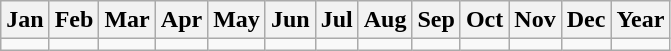<table class="wikitable">
<tr>
<th><strong>Jan</strong></th>
<th><strong>Feb</strong></th>
<th><strong>Mar</strong></th>
<th><strong>Apr</strong></th>
<th><strong>May</strong></th>
<th><strong>Jun</strong></th>
<th><strong>Jul</strong></th>
<th><strong>Aug</strong></th>
<th><strong>Sep</strong></th>
<th><strong>Oct</strong></th>
<th><strong>Nov</strong></th>
<th><strong>Dec</strong></th>
<th><strong>Year</strong></th>
</tr>
<tr>
<td></td>
<td></td>
<td></td>
<td></td>
<td></td>
<td></td>
<td></td>
<td></td>
<td></td>
<td></td>
<td></td>
<td></td>
<td></td>
</tr>
</table>
